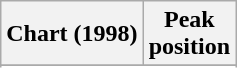<table class="wikitable sortable plainrowheaders">
<tr>
<th scope="col">Chart (1998)</th>
<th scope="col">Peak<br>position</th>
</tr>
<tr>
</tr>
<tr>
</tr>
</table>
